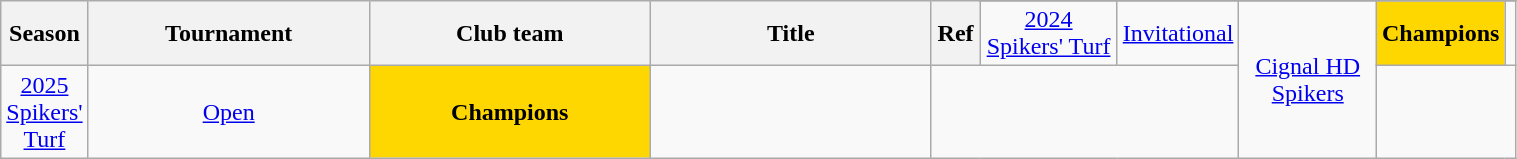<table class="wikitable sortable" style="text-align:center" width="80%">
<tr>
<th style="width:25px;" rowspan="2">Season</th>
<th style="width:180px;" rowspan="2">Tournament</th>
<th style="width:180px;" rowspan="2">Club team</th>
<th style="width:180px;" rowspan="2">Title</th>
<th style="width:25px;" rowspan="2">Ref</th>
</tr>
<tr align=center>
<td><a href='#'>2024 Spikers' Turf</a></td>
<td><a href='#'>Invitational</a></td>
<td rowspan=2><a href='#'>Cignal HD Spikers</a></td>
<td style="background:gold;"><strong>Champions</strong></td>
<td></td>
</tr>
<tr align=center>
<td><a href='#'>2025 Spikers' Turf</a></td>
<td><a href='#'>Open</a></td>
<td style="background:gold;"><strong>Champions</strong></td>
<td></td>
</tr>
</table>
